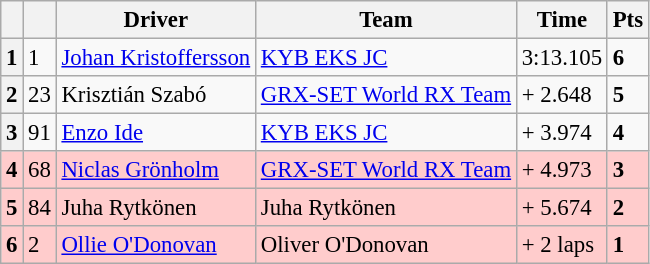<table class="wikitable" style="font-size:95%">
<tr>
<th></th>
<th></th>
<th>Driver</th>
<th>Team</th>
<th>Time</th>
<th>Pts</th>
</tr>
<tr>
<th>1</th>
<td>1</td>
<td> <a href='#'>Johan Kristoffersson</a></td>
<td><a href='#'>KYB EKS JC</a></td>
<td>3:13.105</td>
<td><strong>6</strong></td>
</tr>
<tr>
<th>2</th>
<td>23</td>
<td> Krisztián Szabó</td>
<td><a href='#'>GRX-SET World RX Team</a></td>
<td>+ 2.648</td>
<td><strong>5</strong></td>
</tr>
<tr>
<th>3</th>
<td>91</td>
<td> <a href='#'>Enzo Ide</a></td>
<td><a href='#'>KYB EKS JC</a></td>
<td>+ 3.974</td>
<td><strong>4</strong></td>
</tr>
<tr>
<th style="background:#ffcccc;">4</th>
<td style="background:#ffcccc;">68</td>
<td style="background:#ffcccc;"> <a href='#'>Niclas Grönholm</a></td>
<td style="background:#ffcccc;"><a href='#'>GRX-SET World RX Team</a></td>
<td style="background:#ffcccc;">+ 4.973</td>
<td style="background:#ffcccc;"><strong>3</strong></td>
</tr>
<tr>
<th style="background:#ffcccc;">5</th>
<td style="background:#ffcccc;">84</td>
<td style="background:#ffcccc;"> Juha Rytkönen</td>
<td style="background:#ffcccc;">Juha Rytkönen</td>
<td style="background:#ffcccc;">+ 5.674</td>
<td style="background:#ffcccc;"><strong>2</strong></td>
</tr>
<tr>
<th style="background:#ffcccc;">6</th>
<td style="background:#ffcccc;">2</td>
<td style="background:#ffcccc;"> <a href='#'>Ollie O'Donovan</a></td>
<td style="background:#ffcccc;">Oliver O'Donovan</td>
<td style="background:#ffcccc;">+ 2 laps</td>
<td style="background:#ffcccc;"><strong>1</strong></td>
</tr>
</table>
